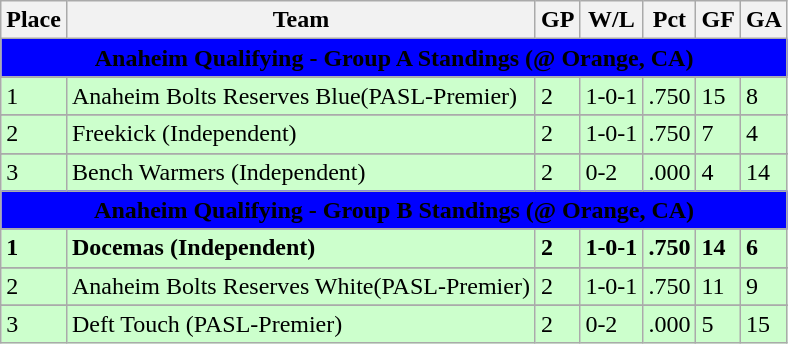<table class="wikitable">
<tr>
<th>Place</th>
<th>Team</th>
<th>GP</th>
<th>W/L</th>
<th>Pct</th>
<th>GF</th>
<th>GA</th>
</tr>
<tr>
<th style="background:blue;" colspan="9"><span>Anaheim Qualifying - Group A Standings (@ Orange, CA)</span></th>
</tr>
<tr>
</tr>
<tr style="background:#cfc;">
<td>1</td>
<td>Anaheim Bolts Reserves Blue(PASL-Premier)</td>
<td>2</td>
<td>1-0-1</td>
<td>.750</td>
<td>15</td>
<td>8</td>
</tr>
<tr>
</tr>
<tr style="background:#cfc;">
<td>2</td>
<td>Freekick (Independent)</td>
<td>2</td>
<td>1-0-1</td>
<td>.750</td>
<td>7</td>
<td>4</td>
</tr>
<tr>
</tr>
<tr style="background:#cfc;">
<td>3</td>
<td>Bench Warmers (Independent)</td>
<td>2</td>
<td>0-2</td>
<td>.000</td>
<td>4</td>
<td>14</td>
</tr>
<tr>
<th style="background:blue;" colspan="9"><span>Anaheim Qualifying - Group B Standings (@ Orange, CA)</span></th>
</tr>
<tr>
</tr>
<tr style="background:#cfc;">
<td><strong>1</strong></td>
<td><strong>Docemas (Independent)</strong></td>
<td><strong>2</strong></td>
<td><strong>1-0-1</strong></td>
<td><strong>.750</strong></td>
<td><strong>14</strong></td>
<td><strong>6</strong></td>
</tr>
<tr>
</tr>
<tr style="background:#cfc;">
<td>2</td>
<td>Anaheim Bolts Reserves White(PASL-Premier)</td>
<td>2</td>
<td>1-0-1</td>
<td>.750</td>
<td>11</td>
<td>9</td>
</tr>
<tr>
</tr>
<tr style="background:#cfc;">
<td>3</td>
<td>Deft Touch (PASL-Premier)</td>
<td>2</td>
<td>0-2</td>
<td>.000</td>
<td>5</td>
<td>15</td>
</tr>
</table>
